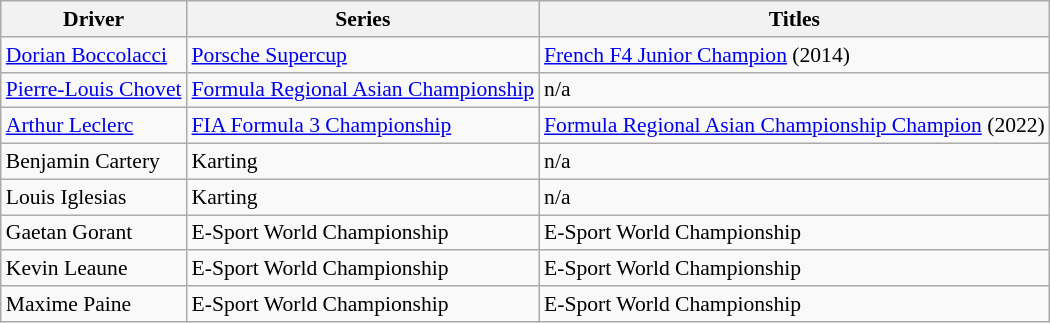<table class="wikitable" style="font-size: 90%;">
<tr>
<th>Driver</th>
<th>Series</th>
<th>Titles</th>
</tr>
<tr>
<td> <a href='#'>Dorian Boccolacci</a></td>
<td><a href='#'>Porsche Supercup</a></td>
<td><a href='#'>French F4 Junior Champion</a> (2014)</td>
</tr>
<tr>
<td> <a href='#'>Pierre-Louis Chovet</a></td>
<td><a href='#'>Formula Regional Asian Championship</a></td>
<td>n/a</td>
</tr>
<tr>
<td> <a href='#'>Arthur Leclerc</a></td>
<td><a href='#'>FIA Formula 3 Championship</a></td>
<td><a href='#'>Formula Regional Asian Championship Champion</a> (2022)</td>
</tr>
<tr>
<td> Benjamin Cartery</td>
<td>Karting</td>
<td>n/a</td>
</tr>
<tr>
<td> Louis Iglesias</td>
<td>Karting</td>
<td>n/a</td>
</tr>
<tr>
<td> Gaetan Gorant</td>
<td>E-Sport World Championship</td>
<td>E-Sport World Championship</td>
</tr>
<tr>
<td> Kevin Leaune</td>
<td>E-Sport World Championship</td>
<td>E-Sport World Championship</td>
</tr>
<tr>
<td> Maxime Paine</td>
<td>E-Sport World Championship</td>
<td>E-Sport World Championship</td>
</tr>
</table>
